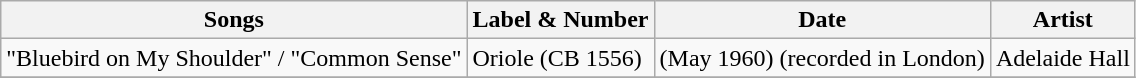<table class="wikitable sortable" border="1" |}>
<tr>
<th>Songs</th>
<th>Label & Number</th>
<th>Date</th>
<th>Artist</th>
</tr>
<tr>
<td>"Bluebird on My Shoulder" / "Common Sense"</td>
<td>Oriole (CB 1556)</td>
<td>(May 1960) (recorded in London)</td>
<td>Adelaide Hall</td>
</tr>
<tr>
</tr>
</table>
